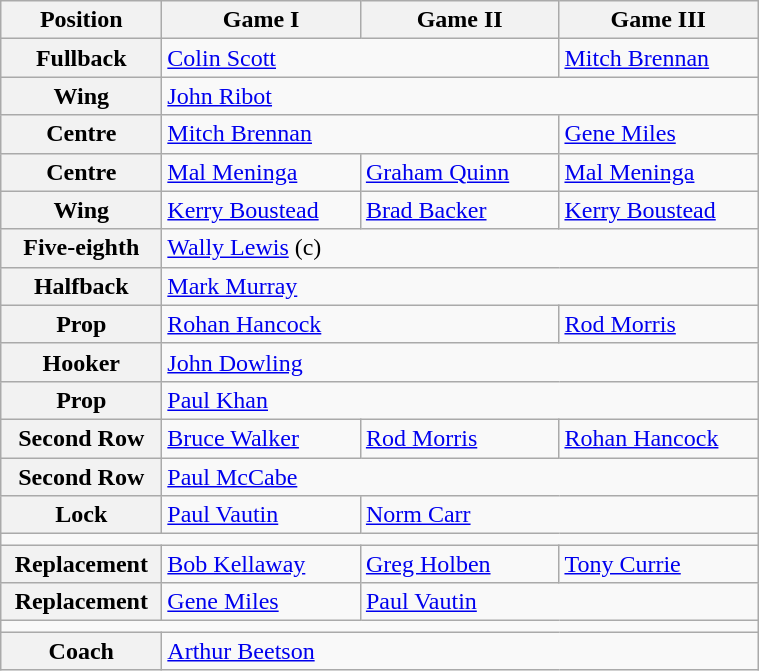<table class="wikitable">
<tr>
<th width="100">Position</th>
<th width="125">Game I</th>
<th width="125">Game II</th>
<th width="125">Game III</th>
</tr>
<tr>
<th>Fullback</th>
<td colspan="2"> <a href='#'>Colin Scott</a></td>
<td colspan="1"> <a href='#'>Mitch Brennan</a></td>
</tr>
<tr>
<th>Wing</th>
<td colspan="3"> <a href='#'>John Ribot</a></td>
</tr>
<tr>
<th>Centre</th>
<td colspan="2"> <a href='#'>Mitch Brennan</a></td>
<td colspan="1"> <a href='#'>Gene Miles</a></td>
</tr>
<tr>
<th>Centre</th>
<td colspan="1"> <a href='#'>Mal Meninga</a></td>
<td colspan="1"> <a href='#'>Graham Quinn</a></td>
<td colspan="1"> <a href='#'>Mal Meninga</a></td>
</tr>
<tr>
<th>Wing</th>
<td colspan="1"> <a href='#'>Kerry Boustead</a></td>
<td colspan="1"> <a href='#'>Brad Backer</a></td>
<td colspan="1"> <a href='#'>Kerry Boustead</a></td>
</tr>
<tr>
<th>Five-eighth</th>
<td colspan="3"> <a href='#'>Wally Lewis</a> (c)</td>
</tr>
<tr>
<th>Halfback</th>
<td colspan="3"> <a href='#'>Mark Murray</a></td>
</tr>
<tr>
<th>Prop</th>
<td colspan="2"> <a href='#'>Rohan Hancock</a></td>
<td colspan="1"> <a href='#'>Rod Morris</a></td>
</tr>
<tr>
<th>Hooker</th>
<td colspan="3"> <a href='#'>John Dowling</a></td>
</tr>
<tr>
<th>Prop</th>
<td colspan="3"> <a href='#'>Paul Khan</a></td>
</tr>
<tr>
<th>Second Row</th>
<td colspan="1"> <a href='#'>Bruce Walker</a></td>
<td colspan="1"> <a href='#'>Rod Morris</a></td>
<td colspan="1"> <a href='#'>Rohan Hancock</a></td>
</tr>
<tr>
<th>Second Row</th>
<td colspan="3"> <a href='#'>Paul McCabe</a></td>
</tr>
<tr>
<th>Lock</th>
<td colspan="1"> <a href='#'>Paul Vautin</a></td>
<td colspan="2"> <a href='#'>Norm Carr</a></td>
</tr>
<tr>
<td colspan="4"></td>
</tr>
<tr>
<th>Replacement</th>
<td colspan="1"> <a href='#'>Bob Kellaway</a></td>
<td colspan="1"> <a href='#'>Greg Holben</a></td>
<td colspan="1"> <a href='#'>Tony Currie</a></td>
</tr>
<tr>
<th>Replacement</th>
<td colspan="1"> <a href='#'>Gene Miles</a></td>
<td colspan="2"> <a href='#'>Paul Vautin</a></td>
</tr>
<tr>
<td colspan="4"></td>
</tr>
<tr>
<th>Coach</th>
<td colspan="3"> <a href='#'>Arthur Beetson</a></td>
</tr>
</table>
